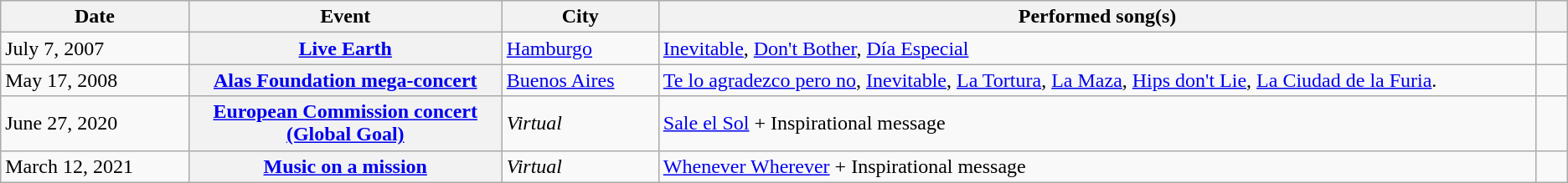<table class="wikitable sortable plainrowheaders">
<tr>
<th style="width:12%;">Date</th>
<th style="width:20%;">Event</th>
<th style="width:10%;">City</th>
<th class="unsortable">Performed song(s)</th>
<th scope="col" width=2% class="unsortable"></th>
</tr>
<tr>
<td>July 7, 2007</td>
<th scope="row"><a href='#'>Live Earth</a></th>
<td><a href='#'>Hamburgo</a></td>
<td><a href='#'>Inevitable</a>, <a href='#'>Don't Bother</a>, <a href='#'>Día Especial</a></td>
<td></td>
</tr>
<tr>
<td>May 17, 2008</td>
<th scope="row"><a href='#'>Alas Foundation mega-concert</a></th>
<td><a href='#'>Buenos Aires</a></td>
<td><a href='#'>Te lo agradezco pero no</a>, <a href='#'>Inevitable</a>, <a href='#'>La Tortura</a>, <a href='#'>La Maza</a>, <a href='#'>Hips don't Lie</a>, <a href='#'>La Ciudad de la Furia</a>.</td>
<td></td>
</tr>
<tr>
<td>June 27, 2020</td>
<th scope="row"><a href='#'>European Commission concert (Global Goal)</a></th>
<td><em>Virtual</em></td>
<td><a href='#'>Sale el Sol</a> + Inspirational message</td>
<td></td>
</tr>
<tr>
<td>March 12, 2021</td>
<th scope="row"><a href='#'>Music on a mission</a></th>
<td><em>Virtual</em></td>
<td><a href='#'>Whenever Wherever</a> + Inspirational message</td>
<td></td>
</tr>
</table>
